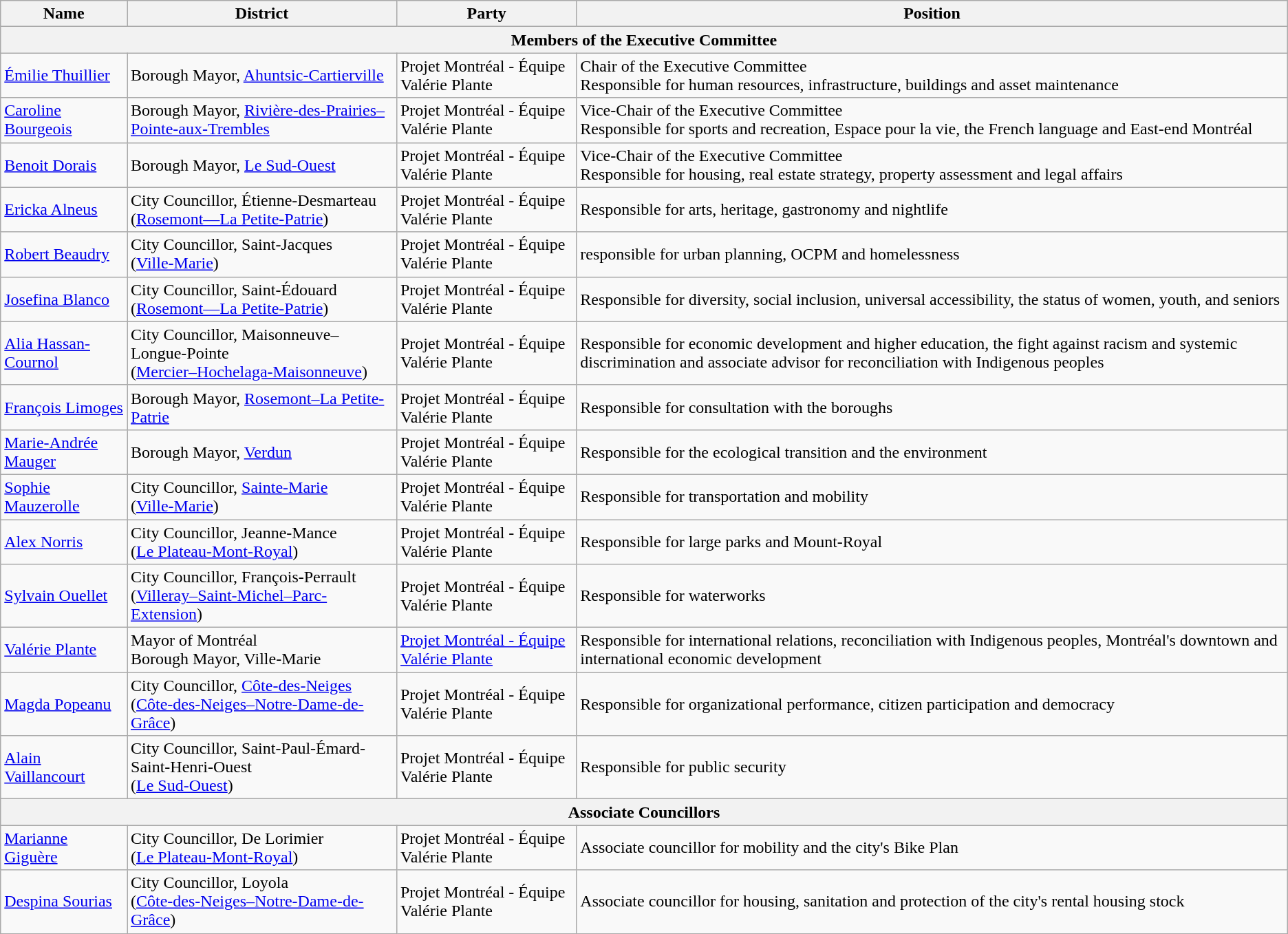<table class="wikitable">
<tr>
<th>Name</th>
<th>District</th>
<th>Party</th>
<th>Position</th>
</tr>
<tr>
<th colspan="4">Members of the Executive Committee</th>
</tr>
<tr>
<td><a href='#'>Émilie Thuillier</a></td>
<td>Borough Mayor, <a href='#'>Ahuntsic-Cartierville</a></td>
<td>Projet Montréal - Équipe Valérie Plante</td>
<td>Chair of the Executive Committee<br>Responsible for human resources, infrastructure, buildings and asset maintenance</td>
</tr>
<tr>
<td><a href='#'>Caroline Bourgeois</a></td>
<td>Borough Mayor, <a href='#'>Rivière-des-Prairies–Pointe-aux-Trembles</a></td>
<td>Projet Montréal - Équipe Valérie Plante</td>
<td>Vice-Chair of the Executive Committee<br>Responsible for sports and recreation, Espace pour la vie, the French language and East-end Montréal</td>
</tr>
<tr>
<td><a href='#'>Benoit Dorais</a></td>
<td>Borough Mayor, <a href='#'>Le Sud-Ouest</a></td>
<td>Projet Montréal - Équipe Valérie Plante</td>
<td>Vice-Chair of the Executive Committee<br>Responsible for housing, real estate strategy, property assessment and legal affairs</td>
</tr>
<tr>
<td><a href='#'>Ericka Alneus</a></td>
<td>City Councillor, Étienne-Desmarteau<br>(<a href='#'>Rosemont—La Petite-Patrie</a>)</td>
<td>Projet Montréal - Équipe Valérie Plante</td>
<td>Responsible for arts, heritage, gastronomy and nightlife</td>
</tr>
<tr>
<td><a href='#'>Robert Beaudry</a></td>
<td>City Councillor, Saint-Jacques<br>(<a href='#'>Ville-Marie</a>)</td>
<td>Projet Montréal - Équipe Valérie Plante</td>
<td>responsible for urban planning, OCPM and homelessness</td>
</tr>
<tr>
<td><a href='#'>Josefina Blanco</a></td>
<td>City Councillor, Saint-Édouard<br>(<a href='#'>Rosemont—La Petite-Patrie</a>)</td>
<td>Projet Montréal - Équipe Valérie Plante</td>
<td>Responsible for diversity, social inclusion, universal accessibility, the status of women, youth, and seniors</td>
</tr>
<tr>
<td><a href='#'>Alia Hassan-Cournol</a></td>
<td>City Councillor, Maisonneuve–Longue-Pointe<br>(<a href='#'>Mercier–Hochelaga-Maisonneuve</a>)</td>
<td>Projet Montréal - Équipe Valérie Plante</td>
<td>Responsible for economic development and higher education, the fight against racism and systemic discrimination and associate advisor for reconciliation with Indigenous peoples</td>
</tr>
<tr>
<td><a href='#'>François Limoges</a></td>
<td>Borough Mayor, <a href='#'>Rosemont–La Petite-Patrie</a></td>
<td>Projet Montréal - Équipe Valérie Plante</td>
<td>Responsible for consultation with the boroughs</td>
</tr>
<tr>
<td><a href='#'>Marie-Andrée Mauger</a></td>
<td>Borough Mayor, <a href='#'>Verdun</a></td>
<td>Projet Montréal - Équipe Valérie Plante</td>
<td>Responsible for the ecological transition and the environment</td>
</tr>
<tr>
<td><a href='#'>Sophie Mauzerolle</a></td>
<td>City Councillor, <a href='#'>Sainte-Marie</a><br>(<a href='#'>Ville-Marie</a>)</td>
<td>Projet Montréal - Équipe Valérie Plante</td>
<td>Responsible for transportation and mobility</td>
</tr>
<tr>
<td><a href='#'>Alex Norris</a></td>
<td>City Councillor, Jeanne-Mance<br>(<a href='#'>Le Plateau-Mont-Royal</a>)</td>
<td>Projet Montréal - Équipe Valérie Plante</td>
<td>Responsible for large parks and Mount-Royal</td>
</tr>
<tr>
<td><a href='#'>Sylvain Ouellet</a></td>
<td>City Councillor, François-Perrault<br>(<a href='#'>Villeray–Saint-Michel–Parc-Extension</a>)</td>
<td>Projet Montréal - Équipe Valérie Plante</td>
<td>Responsible for waterworks</td>
</tr>
<tr>
<td><a href='#'>Valérie Plante</a></td>
<td>Mayor of Montréal<br>Borough Mayor, Ville-Marie</td>
<td><a href='#'>Projet Montréal - Équipe Valérie Plante</a></td>
<td>Responsible for international relations, reconciliation with Indigenous peoples, Montréal's downtown and international economic development</td>
</tr>
<tr>
<td><a href='#'>Magda Popeanu</a></td>
<td>City Councillor, <a href='#'>Côte-des-Neiges</a><br>(<a href='#'>Côte-des-Neiges–Notre-Dame-de-Grâce</a>)</td>
<td>Projet Montréal - Équipe Valérie Plante</td>
<td>Responsible for organizational performance, citizen participation and democracy</td>
</tr>
<tr>
<td><a href='#'>Alain Vaillancourt</a></td>
<td>City Councillor, Saint-Paul-Émard-Saint-Henri-Ouest<br>(<a href='#'>Le Sud-Ouest</a>)</td>
<td>Projet Montréal - Équipe Valérie Plante</td>
<td>Responsible for public security</td>
</tr>
<tr>
<th colspan="4">Associate Councillors</th>
</tr>
<tr>
<td><a href='#'>Marianne Giguère</a></td>
<td>City Councillor, De Lorimier<br>(<a href='#'>Le Plateau-Mont-Royal</a>)</td>
<td>Projet Montréal - Équipe Valérie Plante</td>
<td>Associate councillor for mobility and the city's Bike Plan</td>
</tr>
<tr>
<td><a href='#'>Despina Sourias</a></td>
<td>City Councillor, Loyola<br>(<a href='#'>Côte-des-Neiges–Notre-Dame-de-Grâce</a>)</td>
<td>Projet Montréal - Équipe Valérie Plante</td>
<td>Associate councillor for housing, sanitation and protection of the city's rental housing stock</td>
</tr>
</table>
